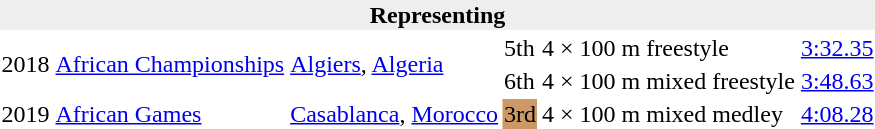<table>
<tr>
<th bgcolor="#eeeeee" colspan="6">Representing </th>
</tr>
<tr>
<td rowspan=2>2018</td>
<td rowspan=2><a href='#'>African Championships</a></td>
<td rowspan=2 align=left> <a href='#'>Algiers</a>, <a href='#'>Algeria</a></td>
<td>5th</td>
<td>4 × 100 m freestyle</td>
<td><a href='#'>3:32.35</a></td>
</tr>
<tr>
<td>6th</td>
<td>4 × 100 m mixed freestyle</td>
<td><a href='#'>3:48.63</a></td>
</tr>
<tr>
<td>2019</td>
<td><a href='#'>African Games</a></td>
<td align=left> <a href='#'>Casablanca</a>, <a href='#'>Morocco</a></td>
<td bgcolor="cc9966">3rd</td>
<td>4 × 100 m mixed medley</td>
<td><a href='#'>4:08.28</a></td>
</tr>
</table>
